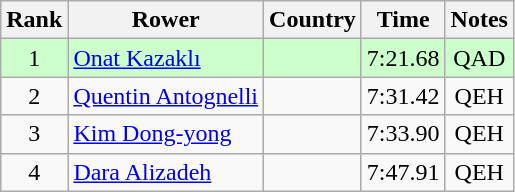<table class="wikitable" style="text-align:center">
<tr>
<th>Rank</th>
<th>Rower</th>
<th>Country</th>
<th>Time</th>
<th>Notes</th>
</tr>
<tr bgcolor=ccffcc>
<td>1</td>
<td align="left"><a href='#'>Onat Kazaklı</a></td>
<td align="left"></td>
<td>7:21.68</td>
<td>QAD</td>
</tr>
<tr>
<td>2</td>
<td align="left"><a href='#'>Quentin Antognelli</a></td>
<td align="left"></td>
<td>7:31.42</td>
<td>QEH</td>
</tr>
<tr>
<td>3</td>
<td align="left"><a href='#'>Kim Dong-yong</a></td>
<td align="left"></td>
<td>7:33.90</td>
<td>QEH</td>
</tr>
<tr>
<td>4</td>
<td align="left"><a href='#'>Dara Alizadeh</a></td>
<td align="left"></td>
<td>7:47.91</td>
<td>QEH</td>
</tr>
</table>
